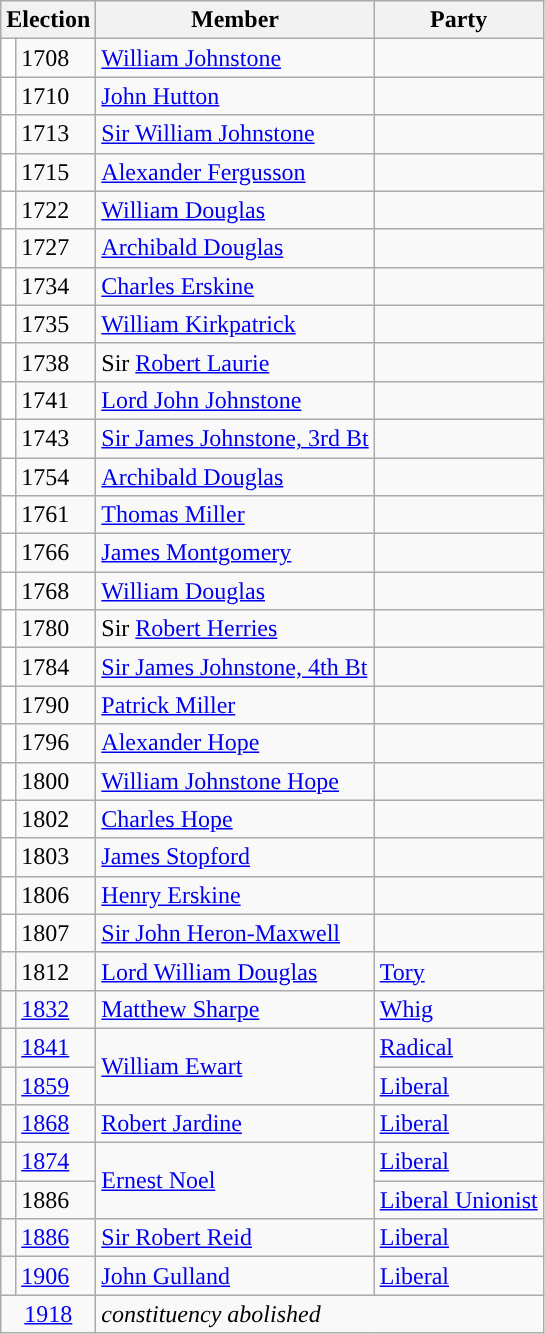<table class="wikitable">
<tr>
<th colspan="2">Election</th>
<th>Member</th>
<th>Party</th>
</tr>
<tr>
<td style="color:inherit;background-color: white"></td>
<td>1708</td>
<td><a href='#'>William Johnstone</a></td>
<td></td>
</tr>
<tr>
<td style="color:inherit;background-color: white"></td>
<td>1710</td>
<td><a href='#'>John Hutton</a></td>
<td></td>
</tr>
<tr>
<td style="color:inherit;background-color: white"></td>
<td>1713</td>
<td><a href='#'>Sir William Johnstone</a></td>
<td></td>
</tr>
<tr>
<td style="color:inherit;background-color: white"></td>
<td>1715</td>
<td><a href='#'>Alexander Fergusson</a></td>
<td></td>
</tr>
<tr>
<td style="color:inherit;background-color: white"></td>
<td>1722</td>
<td><a href='#'>William Douglas</a></td>
<td></td>
</tr>
<tr>
<td style="color:inherit;background-color: white"></td>
<td>1727</td>
<td><a href='#'>Archibald Douglas</a></td>
<td></td>
</tr>
<tr>
<td style="color:inherit;background-color: white"></td>
<td>1734</td>
<td><a href='#'>Charles Erskine</a></td>
<td></td>
</tr>
<tr>
<td style="color:inherit;background-color: white"></td>
<td>1735</td>
<td><a href='#'>William Kirkpatrick</a></td>
<td></td>
</tr>
<tr>
<td style="color:inherit;background-color: white"></td>
<td>1738</td>
<td>Sir <a href='#'>Robert Laurie</a></td>
<td></td>
</tr>
<tr>
<td style="color:inherit;background-color: white"></td>
<td>1741</td>
<td><a href='#'>Lord John Johnstone</a></td>
<td></td>
</tr>
<tr>
<td style="color:inherit;background-color: white"></td>
<td>1743</td>
<td><a href='#'>Sir James Johnstone, 3rd Bt</a></td>
<td></td>
</tr>
<tr>
<td style="color:inherit;background-color: white"></td>
<td>1754</td>
<td><a href='#'>Archibald Douglas</a></td>
<td></td>
</tr>
<tr>
<td style="color:inherit;background-color: white"></td>
<td>1761</td>
<td><a href='#'>Thomas Miller</a></td>
<td></td>
</tr>
<tr>
<td style="color:inherit;background-color: white"></td>
<td>1766</td>
<td><a href='#'>James Montgomery</a></td>
<td></td>
</tr>
<tr>
<td style="color:inherit;background-color: white"></td>
<td>1768</td>
<td><a href='#'>William Douglas</a></td>
<td></td>
</tr>
<tr>
<td style="color:inherit;background-color: white"></td>
<td>1780</td>
<td>Sir <a href='#'>Robert Herries</a></td>
<td></td>
</tr>
<tr>
<td style="color:inherit;background-color: white"></td>
<td>1784</td>
<td><a href='#'>Sir James Johnstone, 4th Bt</a></td>
<td></td>
</tr>
<tr>
<td style="color:inherit;background-color: white"></td>
<td>1790</td>
<td><a href='#'>Patrick Miller</a></td>
<td></td>
</tr>
<tr>
<td style="color:inherit;background-color: white"></td>
<td>1796</td>
<td><a href='#'>Alexander Hope</a></td>
<td></td>
</tr>
<tr>
<td style="color:inherit;background-color: white"></td>
<td>1800</td>
<td><a href='#'>William Johnstone Hope</a></td>
<td></td>
</tr>
<tr>
<td style="color:inherit;background-color: white"></td>
<td>1802</td>
<td><a href='#'>Charles Hope</a></td>
<td></td>
</tr>
<tr>
<td style="color:inherit;background-color: white"></td>
<td>1803</td>
<td><a href='#'>James Stopford</a></td>
<td></td>
</tr>
<tr>
<td style="color:inherit;background-color: white"></td>
<td>1806</td>
<td><a href='#'>Henry Erskine</a></td>
<td></td>
</tr>
<tr>
<td style="color:inherit;background-color: white"></td>
<td>1807</td>
<td><a href='#'>Sir John Heron-Maxwell</a></td>
<td></td>
</tr>
<tr>
<td style="color:inherit;background-color: "></td>
<td>1812</td>
<td><a href='#'>Lord William Douglas</a></td>
<td><a href='#'>Tory</a></td>
</tr>
<tr>
<td style="color:inherit;background-color: "></td>
<td><a href='#'>1832</a></td>
<td><a href='#'>Matthew Sharpe</a></td>
<td><a href='#'>Whig</a></td>
</tr>
<tr>
<td style="color:inherit;background-color: "></td>
<td><a href='#'>1841</a></td>
<td rowspan="2"><a href='#'>William Ewart</a></td>
<td><a href='#'>Radical</a></td>
</tr>
<tr>
<td style="color:inherit;background-color: "></td>
<td><a href='#'>1859</a></td>
<td><a href='#'>Liberal</a></td>
</tr>
<tr>
<td style="color:inherit;background-color: "></td>
<td><a href='#'>1868</a></td>
<td><a href='#'>Robert Jardine</a></td>
<td><a href='#'>Liberal</a></td>
</tr>
<tr>
<td style="color:inherit;background-color: "></td>
<td><a href='#'>1874</a></td>
<td rowspan="2"><a href='#'>Ernest Noel</a></td>
<td><a href='#'>Liberal</a></td>
</tr>
<tr>
<td style="color:inherit;background-color: "></td>
<td>1886</td>
<td><a href='#'>Liberal Unionist</a></td>
</tr>
<tr>
<td style="color:inherit;background-color: "></td>
<td><a href='#'>1886</a></td>
<td><a href='#'>Sir Robert Reid</a></td>
<td><a href='#'>Liberal</a></td>
</tr>
<tr>
<td style="color:inherit;background-color: "></td>
<td><a href='#'>1906</a></td>
<td><a href='#'>John Gulland</a></td>
<td><a href='#'>Liberal</a></td>
</tr>
<tr>
<td colspan="2" align="center"><a href='#'>1918</a></td>
<td colspan="2"><em>constituency abolished</em></td>
</tr>
</table>
